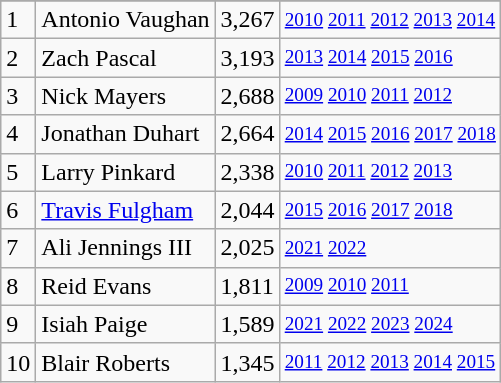<table class="wikitable">
<tr>
</tr>
<tr>
<td>1</td>
<td>Antonio Vaughan</td>
<td>3,267</td>
<td style="font-size:80%;"><a href='#'>2010</a> <a href='#'>2011</a> <a href='#'>2012</a> <a href='#'>2013</a> <a href='#'>2014</a></td>
</tr>
<tr>
<td>2</td>
<td>Zach Pascal</td>
<td>3,193</td>
<td style="font-size:80%;"><a href='#'>2013</a> <a href='#'>2014</a> <a href='#'>2015</a> <a href='#'>2016</a></td>
</tr>
<tr>
<td>3</td>
<td>Nick Mayers</td>
<td>2,688</td>
<td style="font-size:80%;"><a href='#'>2009</a> <a href='#'>2010</a> <a href='#'>2011</a> <a href='#'>2012</a></td>
</tr>
<tr>
<td>4</td>
<td>Jonathan Duhart</td>
<td>2,664</td>
<td style="font-size:80%;"><a href='#'>2014</a> <a href='#'>2015</a> <a href='#'>2016</a> <a href='#'>2017</a> <a href='#'>2018</a></td>
</tr>
<tr>
<td>5</td>
<td>Larry Pinkard</td>
<td>2,338</td>
<td style="font-size:80%;"><a href='#'>2010</a> <a href='#'>2011</a> <a href='#'>2012</a> <a href='#'>2013</a></td>
</tr>
<tr>
<td>6</td>
<td><a href='#'>Travis Fulgham</a></td>
<td>2,044</td>
<td style="font-size:80%;"><a href='#'>2015</a> <a href='#'>2016</a> <a href='#'>2017</a> <a href='#'>2018</a></td>
</tr>
<tr>
<td>7</td>
<td>Ali Jennings III</td>
<td>2,025</td>
<td style="font-size:80%;"><a href='#'>2021</a> <a href='#'>2022</a></td>
</tr>
<tr>
<td>8</td>
<td>Reid Evans</td>
<td>1,811</td>
<td style="font-size:80%;"><a href='#'>2009</a> <a href='#'>2010</a> <a href='#'>2011</a></td>
</tr>
<tr>
<td>9</td>
<td>Isiah Paige</td>
<td>1,589</td>
<td style="font-size:80%;"><a href='#'>2021</a> <a href='#'>2022</a> <a href='#'>2023</a> <a href='#'>2024</a></td>
</tr>
<tr>
<td>10</td>
<td>Blair Roberts</td>
<td>1,345</td>
<td style="font-size:80%;"><a href='#'>2011</a> <a href='#'>2012</a> <a href='#'>2013</a> <a href='#'>2014</a> <a href='#'>2015</a></td>
</tr>
</table>
